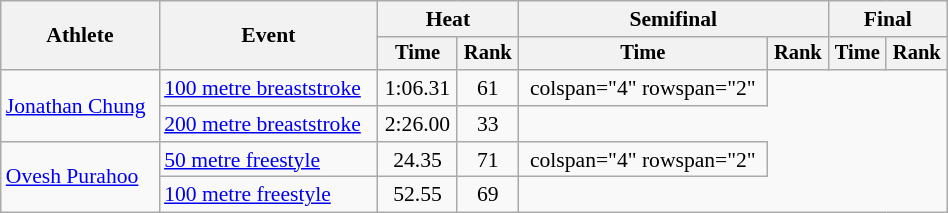<table class="wikitable" style="text-align:center; font-size:90%; width:50%;">
<tr>
<th rowspan="2">Athlete</th>
<th rowspan="2">Event</th>
<th colspan="2">Heat</th>
<th colspan="2">Semifinal</th>
<th colspan="2">Final</th>
</tr>
<tr style="font-size:95%">
<th>Time</th>
<th>Rank</th>
<th>Time</th>
<th>Rank</th>
<th>Time</th>
<th>Rank</th>
</tr>
<tr align=center>
<td align=left rowspan="2"><a href='#'>Jonathan Chung</a></td>
<td align=left><a href='#'>100 metre breaststroke</a></td>
<td>1:06.31</td>
<td>61</td>
<td>colspan="4" rowspan="2"</td>
</tr>
<tr align=center>
<td align=left><a href='#'>200 metre breaststroke</a></td>
<td>2:26.00</td>
<td>33</td>
</tr>
<tr align=center>
<td align=left rowspan="2"><a href='#'>Ovesh Purahoo</a></td>
<td align=left><a href='#'>50 metre freestyle</a></td>
<td>24.35</td>
<td>71</td>
<td>colspan="4" rowspan="2"</td>
</tr>
<tr align=center>
<td align=left><a href='#'>100 metre freestyle</a></td>
<td>52.55</td>
<td>69</td>
</tr>
</table>
